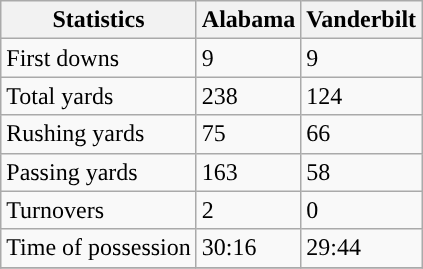<table class="wikitable" style="float: left;">
<tr>
<th>Statistics</th>
<th>Alabama</th>
<th>Vanderbilt</th>
</tr>
<tr>
<td>First downs</td>
<td>9</td>
<td>9</td>
</tr>
<tr>
<td>Total yards</td>
<td>238</td>
<td>124</td>
</tr>
<tr>
<td>Rushing yards</td>
<td>75</td>
<td>66</td>
</tr>
<tr>
<td>Passing yards</td>
<td>163</td>
<td>58</td>
</tr>
<tr>
<td>Turnovers</td>
<td>2</td>
<td>0</td>
</tr>
<tr>
<td>Time of possession</td>
<td>30:16</td>
<td>29:44</td>
</tr>
<tr>
</tr>
</table>
